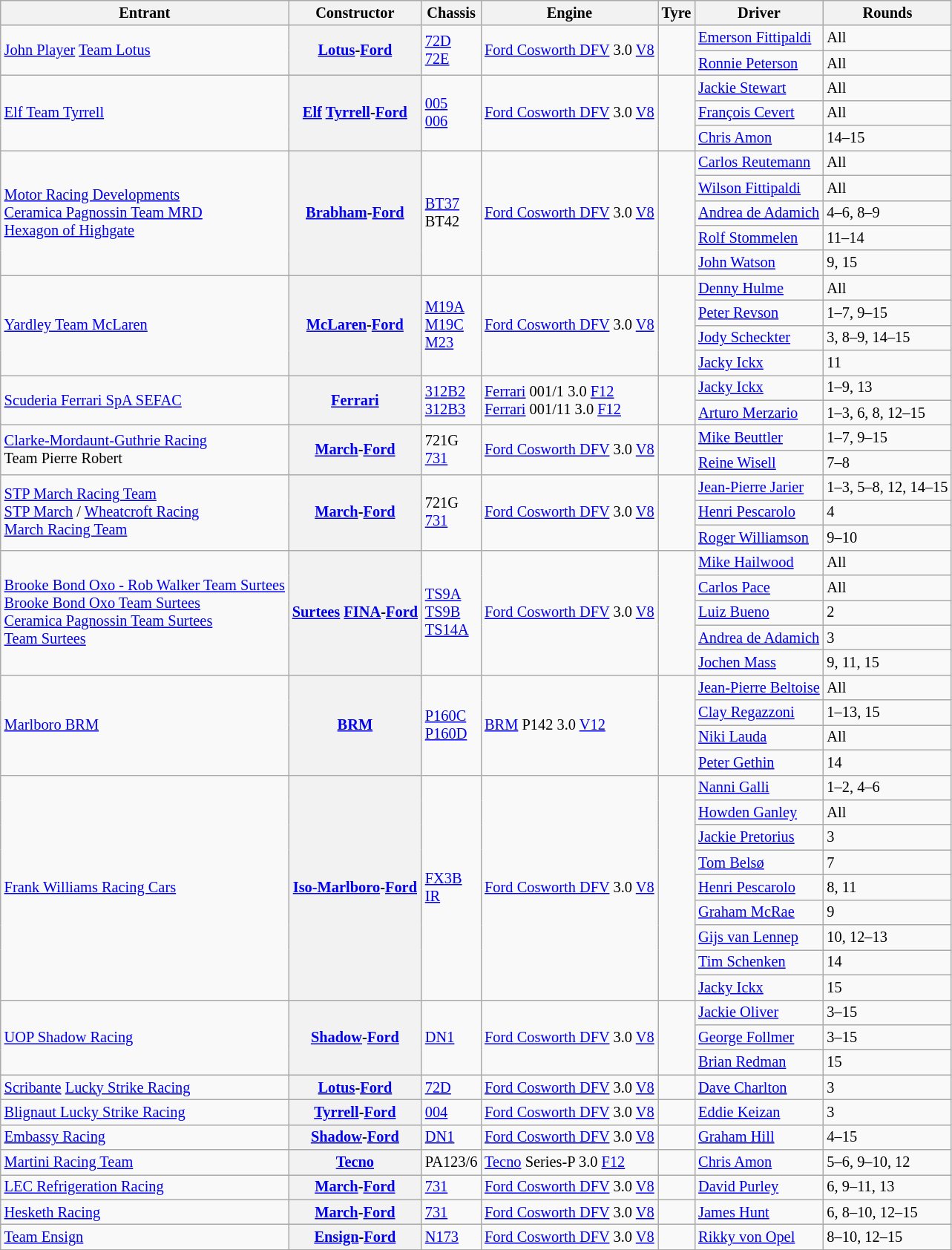<table class="wikitable sortable" style="font-size: 85%">
<tr>
<th>Entrant</th>
<th>Constructor</th>
<th>Chassis</th>
<th>Engine</th>
<th>Tyre</th>
<th>Driver</th>
<th>Rounds</th>
</tr>
<tr>
<td rowspan=2> <a href='#'>John Player</a> <a href='#'>Team Lotus</a></td>
<th rowspan=2><a href='#'>Lotus</a>-<a href='#'>Ford</a></th>
<td rowspan=2><a href='#'>72D</a><br><a href='#'>72E</a></td>
<td rowspan=2><a href='#'>Ford Cosworth DFV</a> 3.0 <a href='#'>V8</a></td>
<td rowspan=2></td>
<td> <a href='#'>Emerson Fittipaldi</a></td>
<td>All</td>
</tr>
<tr>
<td> <a href='#'>Ronnie Peterson</a></td>
<td>All</td>
</tr>
<tr>
<td rowspan=3> <a href='#'>Elf Team Tyrrell</a></td>
<th rowspan=3><a href='#'>Elf</a> <a href='#'>Tyrrell</a>-<a href='#'>Ford</a></th>
<td rowspan=3><a href='#'>005</a><br><a href='#'>006</a></td>
<td rowspan=3><a href='#'>Ford Cosworth DFV</a> 3.0 <a href='#'>V8</a></td>
<td rowspan=3></td>
<td> <a href='#'>Jackie Stewart</a></td>
<td>All</td>
</tr>
<tr>
<td> <a href='#'>François Cevert</a></td>
<td>All</td>
</tr>
<tr>
<td> <a href='#'>Chris Amon</a></td>
<td>14–15</td>
</tr>
<tr>
<td rowspan=5> <a href='#'>Motor Racing Developments</a><br> <a href='#'>Ceramica Pagnossin Team MRD</a><br> <a href='#'>Hexagon of Highgate</a></td>
<th rowspan=5><a href='#'>Brabham</a>-<a href='#'>Ford</a></th>
<td rowspan=5><a href='#'>BT37</a><br>BT42</td>
<td rowspan=5><a href='#'>Ford Cosworth DFV</a> 3.0 <a href='#'>V8</a></td>
<td rowspan=5></td>
<td> <a href='#'>Carlos Reutemann</a></td>
<td>All</td>
</tr>
<tr>
<td> <a href='#'>Wilson Fittipaldi</a></td>
<td>All</td>
</tr>
<tr>
<td> <a href='#'>Andrea de Adamich</a></td>
<td>4–6, 8–9</td>
</tr>
<tr>
<td> <a href='#'>Rolf Stommelen</a></td>
<td>11–14</td>
</tr>
<tr>
<td> <a href='#'>John Watson</a></td>
<td>9, 15</td>
</tr>
<tr>
<td rowspan=4> <a href='#'>Yardley Team McLaren</a></td>
<th rowspan=4><a href='#'>McLaren</a>-<a href='#'>Ford</a></th>
<td rowspan=4><a href='#'>M19A</a><br><a href='#'>M19C</a><br><a href='#'>M23</a></td>
<td rowspan=4><a href='#'>Ford Cosworth DFV</a> 3.0 <a href='#'>V8</a></td>
<td rowspan=4></td>
<td> <a href='#'>Denny Hulme</a></td>
<td>All</td>
</tr>
<tr>
<td> <a href='#'>Peter Revson</a></td>
<td>1–7, 9–15</td>
</tr>
<tr>
<td> <a href='#'>Jody Scheckter</a></td>
<td>3, 8–9, 14–15</td>
</tr>
<tr>
<td> <a href='#'>Jacky Ickx</a></td>
<td>11</td>
</tr>
<tr>
<td rowspan=2> <a href='#'>Scuderia Ferrari SpA SEFAC</a></td>
<th rowspan=2><a href='#'>Ferrari</a></th>
<td rowspan=2><a href='#'>312B2</a><br><a href='#'>312B3</a></td>
<td rowspan=2><a href='#'>Ferrari</a> 001/1 3.0 <a href='#'>F12</a><br><a href='#'>Ferrari</a> 001/11 3.0 <a href='#'>F12</a></td>
<td rowspan=2></td>
<td> <a href='#'>Jacky Ickx</a></td>
<td>1–9, 13</td>
</tr>
<tr>
<td> <a href='#'>Arturo Merzario</a></td>
<td>1–3, 6, 8, 12–15</td>
</tr>
<tr>
<td rowspan=2> <a href='#'>Clarke-Mordaunt-Guthrie Racing</a><br> Team Pierre Robert</td>
<th rowspan=2><a href='#'>March</a>-<a href='#'>Ford</a></th>
<td rowspan=2>721G<br><a href='#'>731</a></td>
<td rowspan=2><a href='#'>Ford Cosworth DFV</a> 3.0 <a href='#'>V8</a></td>
<td rowspan=2><br></td>
<td> <a href='#'>Mike Beuttler</a></td>
<td>1–7, 9–15</td>
</tr>
<tr>
<td> <a href='#'>Reine Wisell</a></td>
<td>7–8</td>
</tr>
<tr>
<td rowspan=3> <a href='#'>STP March Racing Team</a><br> <a href='#'>STP March</a> / <a href='#'>Wheatcroft Racing</a><br> <a href='#'>March Racing Team</a></td>
<th rowspan=3><a href='#'>March</a>-<a href='#'>Ford</a></th>
<td rowspan=3>721G<br><a href='#'>731</a></td>
<td rowspan=3><a href='#'>Ford Cosworth DFV</a> 3.0 <a href='#'>V8</a></td>
<td rowspan=3></td>
<td> <a href='#'>Jean-Pierre Jarier</a></td>
<td>1–3, 5–8, 12, 14–15</td>
</tr>
<tr>
<td> <a href='#'>Henri Pescarolo</a></td>
<td>4</td>
</tr>
<tr>
<td> <a href='#'>Roger Williamson</a></td>
<td>9–10</td>
</tr>
<tr>
<td rowspan=5> <a href='#'>Brooke Bond Oxo - Rob Walker Team Surtees</a><br> <a href='#'>Brooke Bond Oxo Team Surtees</a><br> <a href='#'>Ceramica Pagnossin Team Surtees</a><br> <a href='#'>Team Surtees</a></td>
<th rowspan=5><a href='#'>Surtees</a> <a href='#'>FINA</a>-<a href='#'>Ford</a></th>
<td rowspan=5><a href='#'>TS9A</a><br><a href='#'>TS9B</a><br><a href='#'>TS14A</a></td>
<td rowspan=5><a href='#'>Ford Cosworth DFV</a> 3.0 <a href='#'>V8</a></td>
<td rowspan=5></td>
<td> <a href='#'>Mike Hailwood</a></td>
<td>All</td>
</tr>
<tr>
<td> <a href='#'>Carlos Pace</a></td>
<td>All</td>
</tr>
<tr>
<td> <a href='#'>Luiz Bueno</a></td>
<td>2</td>
</tr>
<tr>
<td> <a href='#'>Andrea de Adamich</a></td>
<td>3</td>
</tr>
<tr>
<td> <a href='#'>Jochen Mass</a></td>
<td>9, 11, 15</td>
</tr>
<tr>
<td rowspan=4> <a href='#'>Marlboro BRM</a></td>
<th rowspan=4><a href='#'>BRM</a></th>
<td rowspan=4><a href='#'>P160C</a><br><a href='#'>P160D</a></td>
<td rowspan=4><a href='#'>BRM</a> P142 3.0 <a href='#'>V12</a></td>
<td rowspan=4></td>
<td> <a href='#'>Jean-Pierre Beltoise</a></td>
<td>All</td>
</tr>
<tr>
<td> <a href='#'>Clay Regazzoni</a></td>
<td>1–13, 15</td>
</tr>
<tr>
<td> <a href='#'>Niki Lauda</a></td>
<td>All</td>
</tr>
<tr>
<td> <a href='#'>Peter Gethin</a></td>
<td>14</td>
</tr>
<tr>
<td rowspan=9> <a href='#'>Frank Williams Racing Cars</a></td>
<th rowspan=9><a href='#'>Iso-Marlboro</a>-<a href='#'>Ford</a></th>
<td rowspan=9><a href='#'>FX3B</a><br><a href='#'>IR</a></td>
<td rowspan=9><a href='#'>Ford Cosworth DFV</a> 3.0 <a href='#'>V8</a></td>
<td rowspan=9></td>
<td> <a href='#'>Nanni Galli</a></td>
<td>1–2, 4–6</td>
</tr>
<tr>
<td> <a href='#'>Howden Ganley</a></td>
<td>All</td>
</tr>
<tr>
<td> <a href='#'>Jackie Pretorius</a></td>
<td>3</td>
</tr>
<tr>
<td> <a href='#'>Tom Belsø</a></td>
<td>7</td>
</tr>
<tr>
<td> <a href='#'>Henri Pescarolo</a></td>
<td>8, 11</td>
</tr>
<tr>
<td> <a href='#'>Graham McRae</a></td>
<td>9</td>
</tr>
<tr>
<td> <a href='#'>Gijs van Lennep</a></td>
<td>10, 12–13</td>
</tr>
<tr>
<td> <a href='#'>Tim Schenken</a></td>
<td>14</td>
</tr>
<tr>
<td> <a href='#'>Jacky Ickx</a></td>
<td>15</td>
</tr>
<tr>
<td rowspan=3> <a href='#'>UOP Shadow Racing</a></td>
<th rowspan=3><a href='#'>Shadow</a>-<a href='#'>Ford</a></th>
<td rowspan=3><a href='#'>DN1</a></td>
<td rowspan=3><a href='#'>Ford Cosworth DFV</a> 3.0 <a href='#'>V8</a></td>
<td rowspan=3></td>
<td> <a href='#'>Jackie Oliver</a></td>
<td>3–15</td>
</tr>
<tr>
<td> <a href='#'>George Follmer</a></td>
<td>3–15</td>
</tr>
<tr>
<td> <a href='#'>Brian Redman</a></td>
<td>15</td>
</tr>
<tr>
<td> <a href='#'>Scribante</a> <a href='#'>Lucky Strike Racing</a></td>
<th><a href='#'>Lotus</a>-<a href='#'>Ford</a></th>
<td><a href='#'>72D</a></td>
<td><a href='#'>Ford Cosworth DFV</a> 3.0 <a href='#'>V8</a></td>
<td></td>
<td> <a href='#'>Dave Charlton</a></td>
<td>3</td>
</tr>
<tr>
<td> <a href='#'>Blignaut Lucky Strike Racing</a></td>
<th><a href='#'>Tyrrell</a>-<a href='#'>Ford</a></th>
<td><a href='#'>004</a></td>
<td><a href='#'>Ford Cosworth DFV</a> 3.0 <a href='#'>V8</a></td>
<td></td>
<td> <a href='#'>Eddie Keizan</a></td>
<td>3</td>
</tr>
<tr>
<td> <a href='#'>Embassy Racing</a></td>
<th><a href='#'>Shadow</a>-<a href='#'>Ford</a></th>
<td><a href='#'>DN1</a></td>
<td><a href='#'>Ford Cosworth DFV</a> 3.0 <a href='#'>V8</a></td>
<td></td>
<td> <a href='#'>Graham Hill</a></td>
<td>4–15</td>
</tr>
<tr>
<td> <a href='#'>Martini Racing Team</a></td>
<th><a href='#'>Tecno</a></th>
<td>PA123/6</td>
<td><a href='#'>Tecno</a> Series-P 3.0 <a href='#'>F12</a></td>
<td></td>
<td> <a href='#'>Chris Amon</a></td>
<td>5–6, 9–10, 12</td>
</tr>
<tr>
<td> <a href='#'>LEC Refrigeration Racing</a></td>
<th><a href='#'>March</a>-<a href='#'>Ford</a></th>
<td><a href='#'>731</a></td>
<td><a href='#'>Ford Cosworth DFV</a> 3.0 <a href='#'>V8</a></td>
<td></td>
<td> <a href='#'>David Purley</a></td>
<td>6, 9–11, 13</td>
</tr>
<tr>
<td> <a href='#'>Hesketh Racing</a></td>
<th><a href='#'>March</a>-<a href='#'>Ford</a></th>
<td><a href='#'>731</a></td>
<td><a href='#'>Ford Cosworth DFV</a> 3.0 <a href='#'>V8</a></td>
<td></td>
<td> <a href='#'>James Hunt</a></td>
<td>6, 8–10, 12–15</td>
</tr>
<tr>
<td> <a href='#'>Team Ensign</a></td>
<th><a href='#'>Ensign</a>-<a href='#'>Ford</a></th>
<td><a href='#'>N173</a></td>
<td><a href='#'>Ford Cosworth DFV</a> 3.0 <a href='#'>V8</a></td>
<td></td>
<td> <a href='#'>Rikky von Opel</a></td>
<td>8–10, 12–15</td>
</tr>
<tr>
</tr>
</table>
